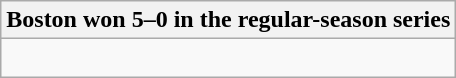<table class="wikitable collapsible collapsed">
<tr>
<th>Boston won 5–0 in the regular-season series</th>
</tr>
<tr>
<td><br>



</td>
</tr>
</table>
